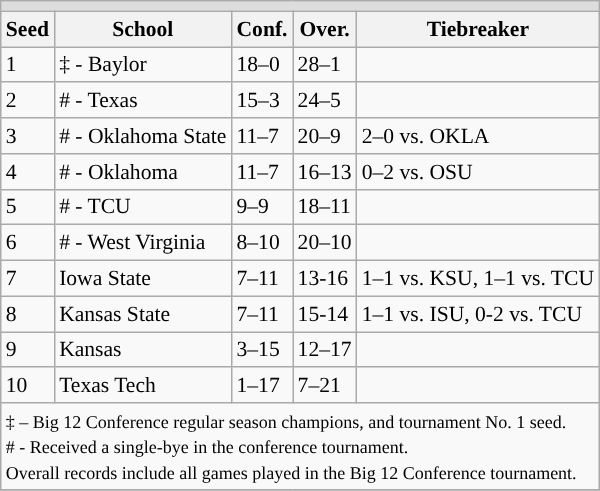<table class="wikitable" style="white-space:nowrap; font-size:90%;">
<tr>
<td colspan="10" style="text-align:center; background:#DDDDDD; font:#000000"><strong></strong></td>
</tr>
<tr bgcolor="#efefef">
<th>Seed</th>
<th>School</th>
<th>Conf.</th>
<th>Over.</th>
<th>Tiebreaker</th>
</tr>
<tr>
<td>1</td>
<td>‡ - Baylor</td>
<td>18–0</td>
<td>28–1</td>
<td></td>
</tr>
<tr>
<td>2</td>
<td># - Texas</td>
<td>15–3</td>
<td>24–5</td>
<td></td>
</tr>
<tr>
<td>3</td>
<td># - Oklahoma State</td>
<td>11–7</td>
<td>20–9</td>
<td>2–0 vs. OKLA</td>
</tr>
<tr>
<td>4</td>
<td># - Oklahoma</td>
<td>11–7</td>
<td>16–13</td>
<td>0–2 vs. OSU</td>
</tr>
<tr>
<td>5</td>
<td># - TCU</td>
<td>9–9</td>
<td>18–11</td>
<td></td>
</tr>
<tr>
<td>6</td>
<td># - West Virginia</td>
<td>8–10</td>
<td>20–10</td>
<td></td>
</tr>
<tr>
<td>7</td>
<td>Iowa State</td>
<td>7–11</td>
<td>13-16</td>
<td>1–1 vs. KSU, 1–1 vs. TCU</td>
</tr>
<tr>
<td>8</td>
<td>Kansas State</td>
<td>7–11</td>
<td>15-14</td>
<td>1–1 vs. ISU, 0-2 vs. TCU</td>
</tr>
<tr>
<td>9</td>
<td>Kansas</td>
<td>3–15</td>
<td>12–17</td>
<td></td>
</tr>
<tr>
<td>10</td>
<td>Texas Tech</td>
<td>1–17</td>
<td>7–21</td>
<td></td>
</tr>
<tr>
<td colspan="10" style="text-align:left;"><small>‡ – Big 12 Conference regular season champions, and tournament No. 1 seed.<br># - Received a single-bye in the conference tournament.<br>Overall records include all games played in the Big 12 Conference tournament.</small></td>
</tr>
<tr>
</tr>
</table>
